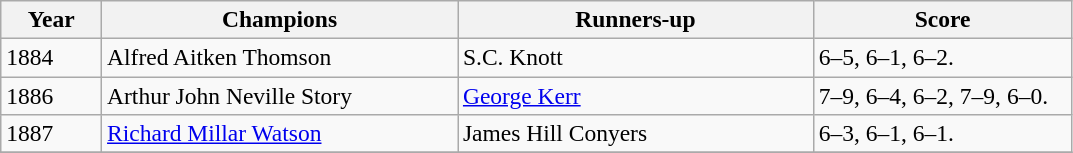<table class="wikitable" style="font-size:98%;">
<tr>
<th style="width:60px;">Year</th>
<th style="width:230px;">Champions</th>
<th style="width:230px;">Runners-up</th>
<th style="width:165px;">Score</th>
</tr>
<tr>
<td>1884</td>
<td> Alfred Aitken Thomson</td>
<td> S.C. Knott</td>
<td>6–5, 6–1, 6–2.</td>
</tr>
<tr>
<td>1886</td>
<td> Arthur John Neville Story</td>
<td> <a href='#'>George Kerr</a></td>
<td>7–9, 6–4, 6–2, 7–9, 6–0.</td>
</tr>
<tr>
<td>1887</td>
<td> <a href='#'>Richard Millar Watson</a></td>
<td> James Hill Conyers</td>
<td>6–3, 6–1, 6–1.</td>
</tr>
<tr>
</tr>
</table>
